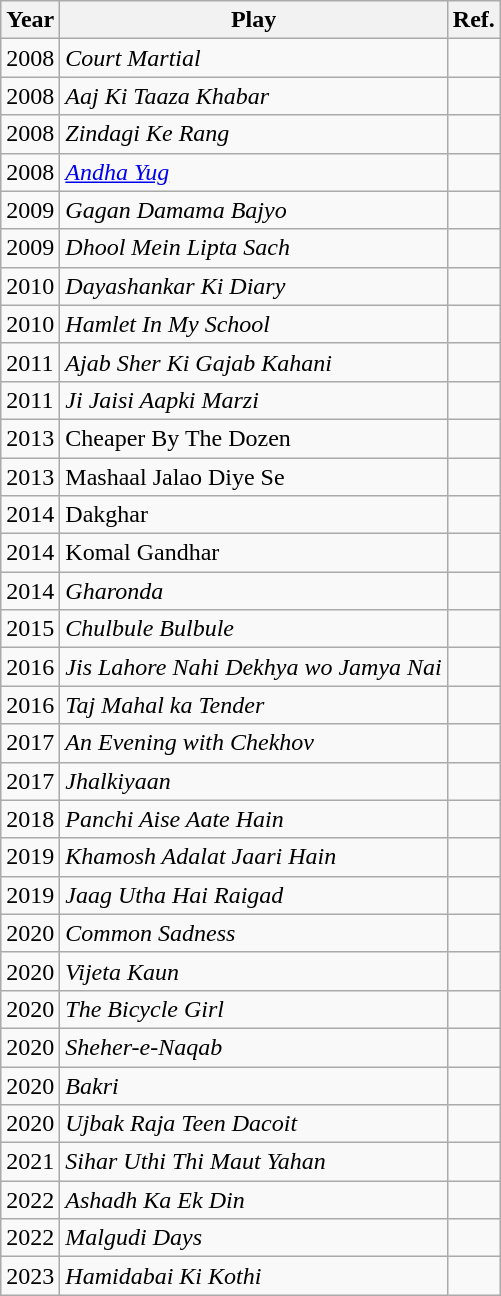<table class="wikitable sortable">
<tr>
<th>Year</th>
<th>Play</th>
<th>Ref.</th>
</tr>
<tr>
<td>2008</td>
<td><em>Court Martial</em></td>
<td></td>
</tr>
<tr>
<td>2008</td>
<td><em>Aaj Ki Taaza Khabar</em></td>
<td></td>
</tr>
<tr>
<td>2008</td>
<td><em>Zindagi Ke Rang</em></td>
<td></td>
</tr>
<tr>
<td>2008</td>
<td><em><a href='#'>Andha Yug</a></em></td>
<td></td>
</tr>
<tr>
<td>2009</td>
<td><em>Gagan Damama Bajyo</em></td>
<td></td>
</tr>
<tr>
<td>2009</td>
<td><em>Dhool Mein Lipta Sach</em></td>
<td></td>
</tr>
<tr>
<td>2010</td>
<td><em>Dayashankar Ki Diary</em></td>
<td></td>
</tr>
<tr>
<td>2010</td>
<td><em>Hamlet In My School</em></td>
<td></td>
</tr>
<tr>
<td>2011</td>
<td><em>Ajab Sher Ki Gajab Kahani</em></td>
<td></td>
</tr>
<tr>
<td>2011</td>
<td><em>Ji Jaisi Aapki Marzi</em></td>
<td></td>
</tr>
<tr>
<td>2013</td>
<td>Cheaper By The Dozen</td>
<td></td>
</tr>
<tr>
<td>2013</td>
<td>Mashaal Jalao Diye Se</td>
<td></td>
</tr>
<tr>
<td>2014</td>
<td>Dakghar</td>
<td></td>
</tr>
<tr>
<td>2014</td>
<td>Komal Gandhar</td>
<td></td>
</tr>
<tr>
<td>2014</td>
<td><em>Gharonda</em></td>
<td></td>
</tr>
<tr>
<td>2015</td>
<td><em>Chulbule Bulbule</em></td>
<td></td>
</tr>
<tr>
<td>2016</td>
<td><em>Jis Lahore Nahi Dekhya wo Jamya Nai</em></td>
<td></td>
</tr>
<tr>
<td>2016</td>
<td><em>Taj Mahal ka Tender</em></td>
<td></td>
</tr>
<tr>
<td>2017</td>
<td><em>An Evening with Chekhov</em></td>
<td></td>
</tr>
<tr>
<td>2017</td>
<td><em>Jhalkiyaan</em></td>
<td></td>
</tr>
<tr>
<td>2018</td>
<td><em>Panchi Aise Aate Hain</em></td>
<td></td>
</tr>
<tr>
<td>2019</td>
<td><em>Khamosh Adalat Jaari Hain</em></td>
<td></td>
</tr>
<tr>
<td>2019</td>
<td><em>Jaag Utha Hai Raigad</em></td>
<td></td>
</tr>
<tr>
<td>2020</td>
<td><em>Common Sadness</em></td>
<td></td>
</tr>
<tr>
<td>2020</td>
<td><em>Vijeta Kaun</em></td>
<td></td>
</tr>
<tr>
<td>2020</td>
<td><em>The Bicycle Girl</em></td>
<td></td>
</tr>
<tr>
<td>2020</td>
<td><em>Sheher-e-Naqab</em></td>
<td></td>
</tr>
<tr>
<td>2020</td>
<td><em>Bakri</em></td>
<td></td>
</tr>
<tr>
<td>2020</td>
<td><em>Ujbak Raja Teen Dacoit</em></td>
<td></td>
</tr>
<tr>
<td>2021</td>
<td><em>Sihar Uthi Thi Maut Yahan</em></td>
<td></td>
</tr>
<tr>
<td>2022</td>
<td><em>Ashadh Ka Ek Din </em></td>
<td></td>
</tr>
<tr>
<td>2022</td>
<td><em>Malgudi Days </em></td>
<td></td>
</tr>
<tr>
<td>2023</td>
<td><em>Hamidabai Ki Kothi</em></td>
<td></td>
</tr>
</table>
